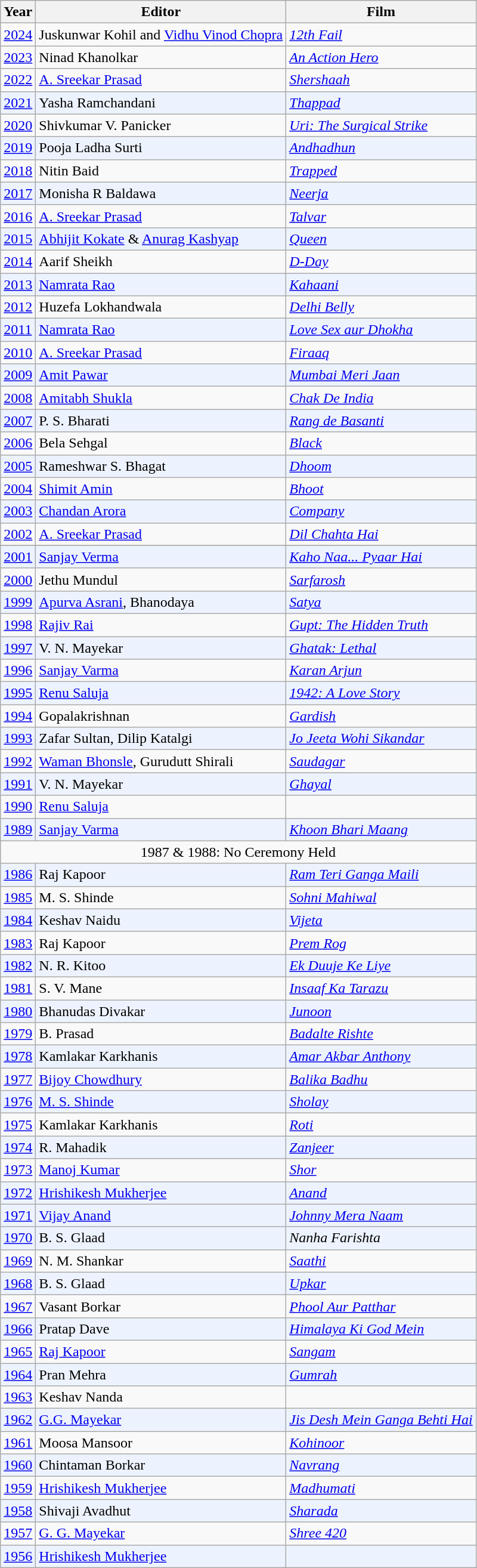<table class="wikitable">
<tr>
<th>Year</th>
<th>Editor</th>
<th>Film</th>
</tr>
<tr>
<td><a href='#'>2024</a></td>
<td>Juskunwar Kohil and <a href='#'>Vidhu Vinod Chopra</a></td>
<td><em><a href='#'>12th Fail</a></em></td>
</tr>
<tr>
<td><a href='#'>2023</a></td>
<td>Ninad Khanolkar</td>
<td><em><a href='#'>An Action Hero</a></em></td>
</tr>
<tr>
<td><a href='#'>2022</a></td>
<td><a href='#'>A. Sreekar Prasad</a></td>
<td><em><a href='#'>Shershaah</a></em></td>
</tr>
<tr bgcolor=#edf3fe>
<td><a href='#'>2021</a></td>
<td>Yasha Ramchandani</td>
<td><em><a href='#'>Thappad</a></em></td>
</tr>
<tr>
<td><a href='#'>2020</a></td>
<td>Shivkumar V. Panicker</td>
<td><em><a href='#'>Uri: The Surgical Strike</a></em></td>
</tr>
<tr bgcolor=#edf3fe>
<td><a href='#'>2019</a></td>
<td>Pooja Ladha Surti</td>
<td><em><a href='#'>Andhadhun</a></em></td>
</tr>
<tr>
<td><a href='#'>2018</a></td>
<td>Nitin Baid</td>
<td><em><a href='#'>Trapped</a></em></td>
</tr>
<tr bgcolor=#edf3fe>
<td><a href='#'>2017</a></td>
<td>Monisha R Baldawa</td>
<td><em><a href='#'>Neerja</a></em></td>
</tr>
<tr>
<td><a href='#'>2016</a></td>
<td><a href='#'>A. Sreekar Prasad</a></td>
<td><em><a href='#'>Talvar</a></em></td>
</tr>
<tr bgcolor=#edf3fe>
<td><a href='#'>2015</a></td>
<td><a href='#'>Abhijit Kokate</a> & <a href='#'>Anurag Kashyap</a></td>
<td><em><a href='#'>Queen</a></em></td>
</tr>
<tr>
<td><a href='#'>2014</a></td>
<td>Aarif Sheikh</td>
<td><em><a href='#'>D-Day</a></em></td>
</tr>
<tr bgcolor=#edf3fe>
<td><a href='#'>2013</a></td>
<td><a href='#'>Namrata Rao</a></td>
<td><em><a href='#'>Kahaani</a></em></td>
</tr>
<tr>
<td><a href='#'>2012</a></td>
<td>Huzefa Lokhandwala</td>
<td><em><a href='#'>Delhi Belly</a></em></td>
</tr>
<tr bgcolor=#edf3fe>
<td><a href='#'>2011</a></td>
<td><a href='#'>Namrata Rao</a></td>
<td><em><a href='#'>Love Sex aur Dhokha</a></em></td>
</tr>
<tr>
<td><a href='#'>2010</a></td>
<td><a href='#'>A. Sreekar Prasad</a></td>
<td><em><a href='#'>Firaaq</a></em></td>
</tr>
<tr bgcolor=#edf3fe>
<td><a href='#'>2009</a></td>
<td><a href='#'>Amit Pawar</a></td>
<td><em><a href='#'>Mumbai Meri Jaan</a></em></td>
</tr>
<tr>
<td><a href='#'>2008</a></td>
<td><a href='#'>Amitabh Shukla</a></td>
<td><em><a href='#'>Chak De India</a></em></td>
</tr>
<tr bgcolor=#edf3fe>
<td><a href='#'>2007</a></td>
<td>P. S. Bharati</td>
<td><em><a href='#'>Rang de Basanti</a></em></td>
</tr>
<tr>
<td><a href='#'>2006</a></td>
<td>Bela Sehgal</td>
<td><em><a href='#'>Black</a></em></td>
</tr>
<tr bgcolor=#edf3fe>
<td><a href='#'>2005</a></td>
<td>Rameshwar S. Bhagat</td>
<td><em><a href='#'>Dhoom</a></em></td>
</tr>
<tr>
<td><a href='#'>2004</a></td>
<td><a href='#'>Shimit Amin</a></td>
<td><em><a href='#'>Bhoot</a></em></td>
</tr>
<tr bgcolor=#edf3fe>
<td><a href='#'>2003</a></td>
<td><a href='#'>Chandan Arora</a></td>
<td><em><a href='#'>Company</a></em></td>
</tr>
<tr>
<td><a href='#'>2002</a></td>
<td><a href='#'>A. Sreekar Prasad</a></td>
<td><em><a href='#'>Dil Chahta Hai</a></em></td>
</tr>
<tr>
</tr>
<tr bgcolor=#edf3fe>
<td><a href='#'>2001</a></td>
<td><a href='#'>Sanjay Verma</a></td>
<td><em><a href='#'>Kaho Naa... Pyaar Hai</a></em></td>
</tr>
<tr>
<td><a href='#'>2000</a></td>
<td>Jethu Mundul</td>
<td><em><a href='#'>Sarfarosh</a></em></td>
</tr>
<tr bgcolor=#edf3fe>
<td><a href='#'>1999</a></td>
<td><a href='#'>Apurva Asrani</a>, Bhanodaya</td>
<td><em><a href='#'>Satya</a></em></td>
</tr>
<tr>
<td><a href='#'>1998</a></td>
<td><a href='#'>Rajiv Rai</a></td>
<td><em><a href='#'>Gupt: The Hidden Truth</a></em></td>
</tr>
<tr bgcolor=#edf3fe>
<td><a href='#'>1997</a></td>
<td>V. N. Mayekar</td>
<td><em><a href='#'>Ghatak: Lethal</a></em></td>
</tr>
<tr>
<td><a href='#'>1996</a></td>
<td><a href='#'>Sanjay Varma</a></td>
<td><em><a href='#'>Karan Arjun</a></em></td>
</tr>
<tr bgcolor=#edf3fe>
<td><a href='#'>1995</a></td>
<td><a href='#'>Renu Saluja</a></td>
<td><em><a href='#'>1942: A Love Story</a></em></td>
</tr>
<tr>
<td><a href='#'>1994</a></td>
<td>Gopalakrishnan</td>
<td><em><a href='#'>Gardish</a></em></td>
</tr>
<tr bgcolor=#edf3fe>
<td><a href='#'>1993</a></td>
<td>Zafar Sultan, Dilip Katalgi</td>
<td><em><a href='#'>Jo Jeeta Wohi Sikandar</a></em></td>
</tr>
<tr>
<td><a href='#'>1992</a></td>
<td><a href='#'>Waman Bhonsle</a>, Gurudutt Shirali</td>
<td><em><a href='#'>Saudagar</a></em></td>
</tr>
<tr bgcolor=#edf3fe>
<td><a href='#'>1991</a></td>
<td>V. N. Mayekar</td>
<td><em><a href='#'>Ghayal</a></em></td>
</tr>
<tr>
<td><a href='#'>1990</a></td>
<td><a href='#'>Renu Saluja</a></td>
<td></td>
</tr>
<tr bgcolor=#edf3fe>
<td><a href='#'>1989</a></td>
<td><a href='#'>Sanjay Varma</a></td>
<td><em><a href='#'>Khoon Bhari Maang</a></em></td>
</tr>
<tr>
<td colspan=3 style="text-align:center;">1987 & 1988: No Ceremony Held</td>
</tr>
<tr bgcolor=#edf3fe>
<td><a href='#'>1986</a></td>
<td>Raj Kapoor</td>
<td><em><a href='#'>Ram Teri Ganga Maili</a></em></td>
</tr>
<tr>
<td><a href='#'>1985</a></td>
<td>M. S. Shinde</td>
<td><em><a href='#'>Sohni Mahiwal</a></em></td>
</tr>
<tr bgcolor=#edf3fe>
<td><a href='#'>1984</a></td>
<td>Keshav Naidu</td>
<td><em><a href='#'>Vijeta</a></em></td>
</tr>
<tr>
<td><a href='#'>1983</a></td>
<td>Raj Kapoor</td>
<td><em><a href='#'>Prem Rog</a></em></td>
</tr>
<tr bgcolor=#edf3fe>
<td><a href='#'>1982</a></td>
<td>N. R. Kitoo</td>
<td><em><a href='#'>Ek Duuje Ke Liye</a></em></td>
</tr>
<tr>
<td><a href='#'>1981</a></td>
<td>S. V. Mane</td>
<td><em><a href='#'>Insaaf Ka Tarazu</a></em></td>
</tr>
<tr bgcolor=#edf3fe>
<td><a href='#'>1980</a></td>
<td>Bhanudas Divakar</td>
<td><em><a href='#'>Junoon</a></em></td>
</tr>
<tr>
<td><a href='#'>1979</a></td>
<td>B. Prasad</td>
<td><em><a href='#'>Badalte Rishte</a></em></td>
</tr>
<tr bgcolor=#edf3fe>
<td><a href='#'>1978</a></td>
<td>Kamlakar Karkhanis</td>
<td><em><a href='#'>Amar Akbar Anthony</a></em></td>
</tr>
<tr>
<td><a href='#'>1977</a></td>
<td><a href='#'>Bijoy Chowdhury</a></td>
<td><em><a href='#'>Balika Badhu</a></em></td>
</tr>
<tr bgcolor=#edf3fe>
<td><a href='#'>1976</a></td>
<td><a href='#'>M. S. Shinde</a></td>
<td><em><a href='#'>Sholay</a></em></td>
</tr>
<tr>
<td><a href='#'>1975</a></td>
<td>Kamlakar Karkhanis</td>
<td><em><a href='#'>Roti</a></em></td>
</tr>
<tr bgcolor=#edf3fe>
<td><a href='#'>1974</a></td>
<td>R. Mahadik</td>
<td><em><a href='#'>Zanjeer</a></em></td>
</tr>
<tr>
<td><a href='#'>1973</a></td>
<td><a href='#'>Manoj Kumar</a></td>
<td><em><a href='#'>Shor</a></em></td>
</tr>
<tr bgcolor=#edf3fe>
<td><a href='#'>1972</a></td>
<td><a href='#'>Hrishikesh Mukherjee</a></td>
<td><em><a href='#'>Anand</a></em></td>
</tr>
<tr bgcolor=#edf3fe>
<td><a href='#'>1971</a></td>
<td><a href='#'>Vijay Anand</a></td>
<td><em><a href='#'>Johnny Mera Naam</a></em></td>
</tr>
<tr bgcolor=#edf3fe>
<td><a href='#'>1970</a></td>
<td>B. S. Glaad</td>
<td><em>Nanha Farishta</em></td>
</tr>
<tr>
<td><a href='#'>1969</a></td>
<td>N. M. Shankar</td>
<td><em><a href='#'>Saathi</a></em></td>
</tr>
<tr bgcolor=#edf3fe>
<td><a href='#'>1968</a></td>
<td>B. S. Glaad</td>
<td><em><a href='#'>Upkar</a></em></td>
</tr>
<tr>
<td><a href='#'>1967</a></td>
<td>Vasant Borkar</td>
<td><em><a href='#'>Phool Aur Patthar</a></em></td>
</tr>
<tr bgcolor=#edf3fe>
<td><a href='#'>1966</a></td>
<td>Pratap Dave</td>
<td><em><a href='#'>Himalaya Ki God Mein</a></em></td>
</tr>
<tr>
<td><a href='#'>1965</a></td>
<td><a href='#'>Raj Kapoor</a></td>
<td><em><a href='#'>Sangam</a></em></td>
</tr>
<tr bgcolor=#edf3fe>
<td><a href='#'>1964</a></td>
<td>Pran Mehra</td>
<td><em><a href='#'>Gumrah</a></em></td>
</tr>
<tr>
<td><a href='#'>1963</a></td>
<td>Keshav Nanda</td>
<td></td>
</tr>
<tr bgcolor=#edf3fe>
<td><a href='#'>1962</a></td>
<td><a href='#'>G.G. Mayekar</a></td>
<td><em><a href='#'>Jis Desh Mein Ganga Behti Hai</a></em></td>
</tr>
<tr>
<td><a href='#'>1961</a></td>
<td>Moosa Mansoor</td>
<td><em><a href='#'>Kohinoor</a></em></td>
</tr>
<tr bgcolor=#edf3fe>
<td><a href='#'>1960</a></td>
<td>Chintaman Borkar</td>
<td><em><a href='#'>Navrang</a></em></td>
</tr>
<tr>
<td><a href='#'>1959</a></td>
<td><a href='#'>Hrishikesh Mukherjee</a></td>
<td><em><a href='#'>Madhumati</a></em></td>
</tr>
<tr bgcolor=#edf3fe>
<td><a href='#'>1958</a></td>
<td>Shivaji Avadhut</td>
<td><em><a href='#'>Sharada</a></em></td>
</tr>
<tr>
<td><a href='#'>1957</a></td>
<td><a href='#'>G. G. Mayekar</a></td>
<td><em><a href='#'>Shree 420</a></em></td>
</tr>
<tr bgcolor=#edf3fe>
<td><a href='#'>1956</a></td>
<td><a href='#'>Hrishikesh Mukherjee</a></td>
<td></td>
</tr>
</table>
